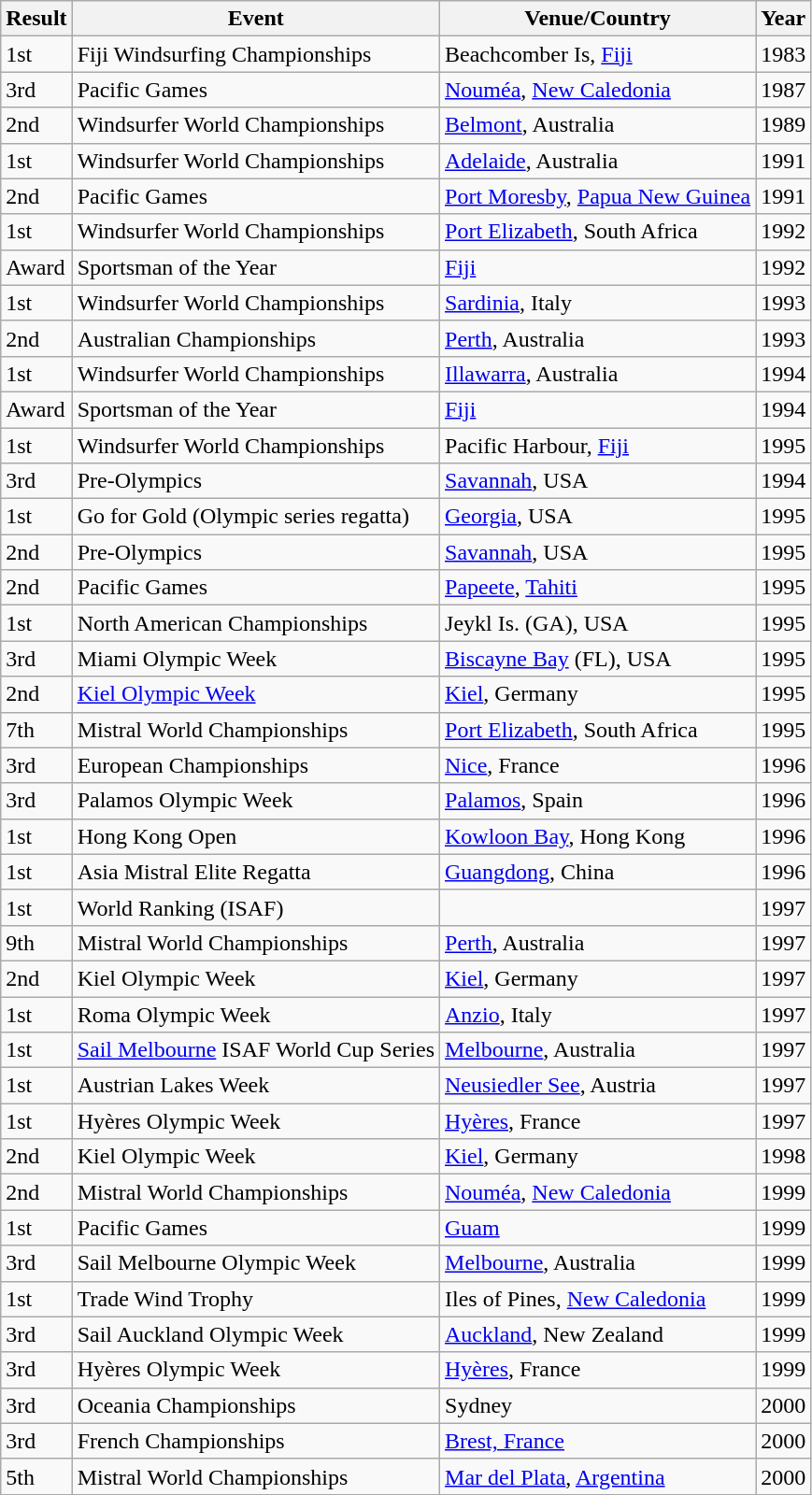<table class="wikitable">
<tr>
<th>Result</th>
<th>Event</th>
<th>Venue/Country</th>
<th>Year</th>
</tr>
<tr>
<td>1st</td>
<td>Fiji Windsurfing Championships</td>
<td>Beachcomber Is, <a href='#'>Fiji</a> </td>
<td>1983</td>
</tr>
<tr>
<td>3rd</td>
<td>Pacific Games</td>
<td><a href='#'>Nouméa</a>, <a href='#'>New Caledonia</a> </td>
<td>1987</td>
</tr>
<tr>
<td>2nd</td>
<td>Windsurfer World Championships</td>
<td><a href='#'>Belmont</a>, Australia </td>
<td>1989</td>
</tr>
<tr>
<td>1st</td>
<td>Windsurfer World Championships</td>
<td><a href='#'>Adelaide</a>, Australia </td>
<td>1991</td>
</tr>
<tr>
<td>2nd</td>
<td>Pacific Games</td>
<td><a href='#'>Port Moresby</a>, <a href='#'>Papua New Guinea</a> </td>
<td>1991</td>
</tr>
<tr>
<td>1st</td>
<td>Windsurfer World Championships</td>
<td><a href='#'>Port Elizabeth</a>, South Africa </td>
<td>1992</td>
</tr>
<tr>
<td>Award</td>
<td>Sportsman of the Year</td>
<td><a href='#'>Fiji</a> </td>
<td>1992</td>
</tr>
<tr>
<td>1st</td>
<td>Windsurfer World Championships</td>
<td><a href='#'>Sardinia</a>, Italy </td>
<td>1993</td>
</tr>
<tr>
<td>2nd</td>
<td>Australian Championships</td>
<td><a href='#'>Perth</a>, Australia </td>
<td>1993</td>
</tr>
<tr>
<td>1st</td>
<td>Windsurfer World Championships</td>
<td><a href='#'>Illawarra</a>, Australia </td>
<td>1994</td>
</tr>
<tr>
<td>Award</td>
<td>Sportsman of the Year</td>
<td><a href='#'>Fiji</a> </td>
<td>1994</td>
</tr>
<tr>
<td>1st</td>
<td>Windsurfer World Championships</td>
<td>Pacific Harbour, <a href='#'>Fiji</a> </td>
<td>1995</td>
</tr>
<tr>
<td>3rd</td>
<td>Pre-Olympics</td>
<td><a href='#'>Savannah</a>, USA </td>
<td>1994</td>
</tr>
<tr>
<td>1st</td>
<td>Go for Gold (Olympic series regatta)</td>
<td><a href='#'>Georgia</a>, USA </td>
<td>1995</td>
</tr>
<tr>
<td>2nd</td>
<td>Pre-Olympics</td>
<td><a href='#'>Savannah</a>, USA </td>
<td>1995</td>
</tr>
<tr>
<td>2nd</td>
<td>Pacific Games</td>
<td><a href='#'>Papeete</a>, <a href='#'>Tahiti</a> </td>
<td>1995</td>
</tr>
<tr>
<td>1st</td>
<td>North American Championships</td>
<td>Jeykl Is. (GA), USA </td>
<td>1995</td>
</tr>
<tr>
<td>3rd</td>
<td>Miami Olympic Week</td>
<td><a href='#'>Biscayne Bay</a> (FL), USA </td>
<td>1995</td>
</tr>
<tr>
<td>2nd</td>
<td><a href='#'>Kiel Olympic Week</a></td>
<td><a href='#'>Kiel</a>, Germany </td>
<td>1995</td>
</tr>
<tr>
<td>7th</td>
<td>Mistral World Championships</td>
<td><a href='#'>Port Elizabeth</a>, South Africa </td>
<td>1995</td>
</tr>
<tr>
<td>3rd</td>
<td>European Championships</td>
<td><a href='#'>Nice</a>, France </td>
<td>1996</td>
</tr>
<tr>
<td>3rd</td>
<td>Palamos Olympic Week</td>
<td><a href='#'>Palamos</a>, Spain </td>
<td>1996</td>
</tr>
<tr>
<td>1st</td>
<td>Hong Kong Open</td>
<td><a href='#'>Kowloon Bay</a>, Hong Kong </td>
<td>1996</td>
</tr>
<tr>
<td>1st</td>
<td>Asia Mistral Elite Regatta</td>
<td><a href='#'>Guangdong</a>, China </td>
<td>1996</td>
</tr>
<tr>
<td>1st</td>
<td>World Ranking (ISAF)</td>
<td></td>
<td>1997</td>
</tr>
<tr>
<td>9th</td>
<td>Mistral World Championships</td>
<td><a href='#'>Perth</a>, Australia </td>
<td>1997</td>
</tr>
<tr>
<td>2nd</td>
<td>Kiel Olympic Week</td>
<td><a href='#'>Kiel</a>, Germany </td>
<td>1997</td>
</tr>
<tr>
<td>1st</td>
<td>Roma Olympic Week</td>
<td><a href='#'>Anzio</a>, Italy </td>
<td>1997</td>
</tr>
<tr>
<td>1st</td>
<td><a href='#'>Sail Melbourne</a> ISAF World Cup Series</td>
<td><a href='#'>Melbourne</a>, Australia </td>
<td>1997</td>
</tr>
<tr>
<td>1st</td>
<td>Austrian Lakes Week</td>
<td><a href='#'>Neusiedler See</a>, Austria </td>
<td>1997</td>
</tr>
<tr>
<td>1st</td>
<td>Hyères Olympic Week</td>
<td><a href='#'>Hyères</a>, France </td>
<td>1997</td>
</tr>
<tr>
<td>2nd</td>
<td>Kiel Olympic Week</td>
<td><a href='#'>Kiel</a>, Germany </td>
<td>1998</td>
</tr>
<tr>
<td>2nd</td>
<td>Mistral World Championships</td>
<td><a href='#'>Nouméa</a>, <a href='#'>New Caledonia</a> </td>
<td>1999</td>
</tr>
<tr>
<td>1st</td>
<td>Pacific Games</td>
<td><a href='#'>Guam</a> </td>
<td>1999</td>
</tr>
<tr>
<td>3rd</td>
<td>Sail Melbourne Olympic Week</td>
<td><a href='#'>Melbourne</a>, Australia </td>
<td>1999</td>
</tr>
<tr>
<td>1st</td>
<td>Trade Wind Trophy</td>
<td>Iles of Pines, <a href='#'>New Caledonia</a> </td>
<td>1999</td>
</tr>
<tr>
<td>3rd</td>
<td>Sail Auckland Olympic Week</td>
<td><a href='#'>Auckland</a>, New Zealand </td>
<td>1999</td>
</tr>
<tr>
<td>3rd</td>
<td>Hyères Olympic Week</td>
<td><a href='#'>Hyères</a>, France </td>
<td>1999</td>
</tr>
<tr>
<td>3rd</td>
<td>Oceania Championships</td>
<td>Sydney</td>
<td>2000</td>
</tr>
<tr>
<td>3rd</td>
<td>French Championships</td>
<td><a href='#'>Brest, France</a> </td>
<td>2000</td>
</tr>
<tr>
<td>5th</td>
<td>Mistral World Championships</td>
<td><a href='#'>Mar del Plata</a>, <a href='#'>Argentina</a> </td>
<td>2000</td>
</tr>
</table>
